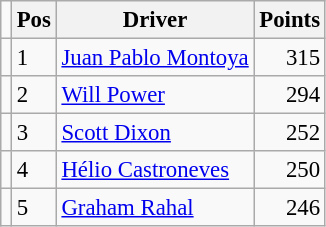<table class="wikitable" style="font-size: 95%">
<tr>
<td></td>
<th>Pos</th>
<th>Driver</th>
<th>Points</th>
</tr>
<tr>
<td align="left"></td>
<td>1</td>
<td> <a href='#'>Juan Pablo Montoya</a></td>
<td align="right">315</td>
</tr>
<tr>
<td align="left"></td>
<td>2</td>
<td> <a href='#'>Will Power</a></td>
<td align="right">294</td>
</tr>
<tr>
<td align="left"></td>
<td>3</td>
<td> <a href='#'>Scott Dixon</a></td>
<td align="right">252</td>
</tr>
<tr>
<td align="left"></td>
<td>4</td>
<td> <a href='#'>Hélio Castroneves</a></td>
<td align="right">250</td>
</tr>
<tr>
<td align="left"></td>
<td>5</td>
<td> <a href='#'>Graham Rahal</a></td>
<td align="right">246</td>
</tr>
</table>
